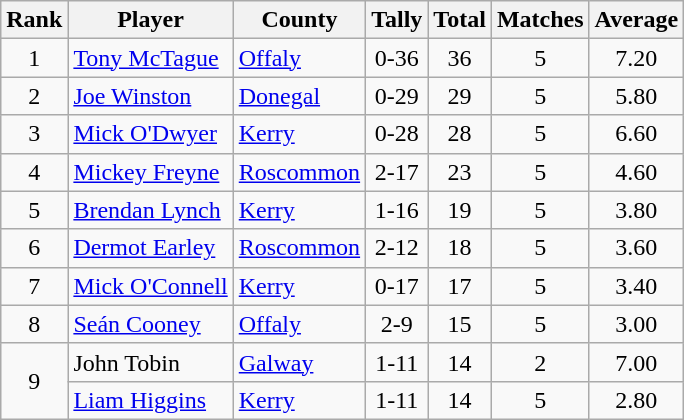<table class="wikitable">
<tr>
<th>Rank</th>
<th>Player</th>
<th>County</th>
<th>Tally</th>
<th>Total</th>
<th>Matches</th>
<th>Average</th>
</tr>
<tr>
<td style="text-align:center;">1</td>
<td><a href='#'>Tony McTague</a></td>
<td><a href='#'>Offaly</a></td>
<td align=center>0-36</td>
<td align=center>36</td>
<td align=center>5</td>
<td align=center>7.20</td>
</tr>
<tr>
<td style="text-align:center;">2</td>
<td><a href='#'>Joe Winston</a></td>
<td><a href='#'>Donegal</a></td>
<td align=center>0-29</td>
<td align=center>29</td>
<td align=center>5</td>
<td align=center>5.80</td>
</tr>
<tr>
<td style="text-align:center;">3</td>
<td><a href='#'>Mick O'Dwyer</a></td>
<td><a href='#'>Kerry</a></td>
<td align=center>0-28</td>
<td align=center>28</td>
<td align=center>5</td>
<td align=center>6.60</td>
</tr>
<tr>
<td style="text-align:center;">4</td>
<td><a href='#'>Mickey Freyne</a></td>
<td><a href='#'>Roscommon</a></td>
<td align=center>2-17</td>
<td align=center>23</td>
<td align=center>5</td>
<td align=center>4.60</td>
</tr>
<tr>
<td style="text-align:center;">5</td>
<td><a href='#'>Brendan Lynch</a></td>
<td><a href='#'>Kerry</a></td>
<td align=center>1-16</td>
<td align=center>19</td>
<td align=center>5</td>
<td align=center>3.80</td>
</tr>
<tr>
<td style="text-align:center;">6</td>
<td><a href='#'>Dermot Earley</a></td>
<td><a href='#'>Roscommon</a></td>
<td align=center>2-12</td>
<td align=center>18</td>
<td align=center>5</td>
<td align=center>3.60</td>
</tr>
<tr>
<td style="text-align:center;">7</td>
<td><a href='#'>Mick O'Connell</a></td>
<td><a href='#'>Kerry</a></td>
<td align=center>0-17</td>
<td align=center>17</td>
<td align=center>5</td>
<td align=center>3.40</td>
</tr>
<tr>
<td style="text-align:center;">8</td>
<td><a href='#'>Seán Cooney</a></td>
<td><a href='#'>Offaly</a></td>
<td align=center>2-9</td>
<td align=center>15</td>
<td align=center>5</td>
<td align=center>3.00</td>
</tr>
<tr>
<td rowspan="2" style="text-align:center;">9</td>
<td>John Tobin</td>
<td><a href='#'>Galway</a></td>
<td align=center>1-11</td>
<td align=center>14</td>
<td align=center>2</td>
<td align=center>7.00</td>
</tr>
<tr>
<td><a href='#'>Liam Higgins</a></td>
<td><a href='#'>Kerry</a></td>
<td align=center>1-11</td>
<td align=center>14</td>
<td align=center>5</td>
<td align=center>2.80</td>
</tr>
</table>
